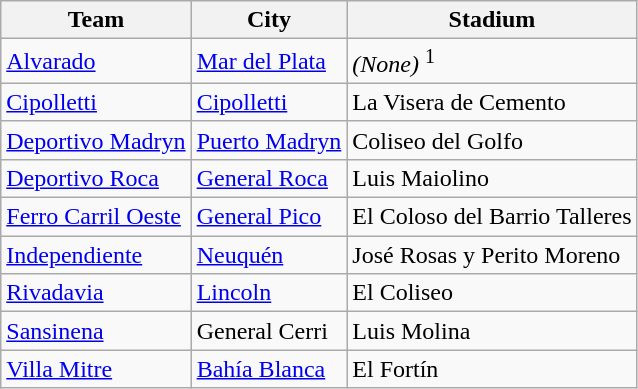<table class="wikitable sortable">
<tr>
<th>Team</th>
<th>City</th>
<th>Stadium</th>
</tr>
<tr>
<td> <a href='#'>Alvarado</a></td>
<td><a href='#'>Mar del Plata</a></td>
<td><em>(None)</em> <sup>1</sup></td>
</tr>
<tr>
<td> <a href='#'>Cipolletti</a></td>
<td><a href='#'>Cipolletti</a></td>
<td>La Visera de Cemento</td>
</tr>
<tr>
<td> <a href='#'>Deportivo Madryn</a></td>
<td><a href='#'>Puerto Madryn</a></td>
<td>Coliseo del Golfo</td>
</tr>
<tr>
<td> <a href='#'>Deportivo Roca</a></td>
<td><a href='#'>General Roca</a></td>
<td>Luis Maiolino</td>
</tr>
<tr>
<td> <a href='#'>Ferro Carril Oeste</a></td>
<td><a href='#'>General Pico</a></td>
<td>El Coloso del Barrio Talleres</td>
</tr>
<tr>
<td> <a href='#'>Independiente</a></td>
<td><a href='#'>Neuquén</a></td>
<td>José Rosas y Perito Moreno</td>
</tr>
<tr>
<td> <a href='#'>Rivadavia</a></td>
<td><a href='#'>Lincoln</a></td>
<td>El Coliseo</td>
</tr>
<tr>
<td> <a href='#'>Sansinena</a></td>
<td>General Cerri</td>
<td>Luis Molina</td>
</tr>
<tr>
<td> <a href='#'>Villa Mitre</a></td>
<td><a href='#'>Bahía Blanca</a></td>
<td>El Fortín</td>
</tr>
</table>
